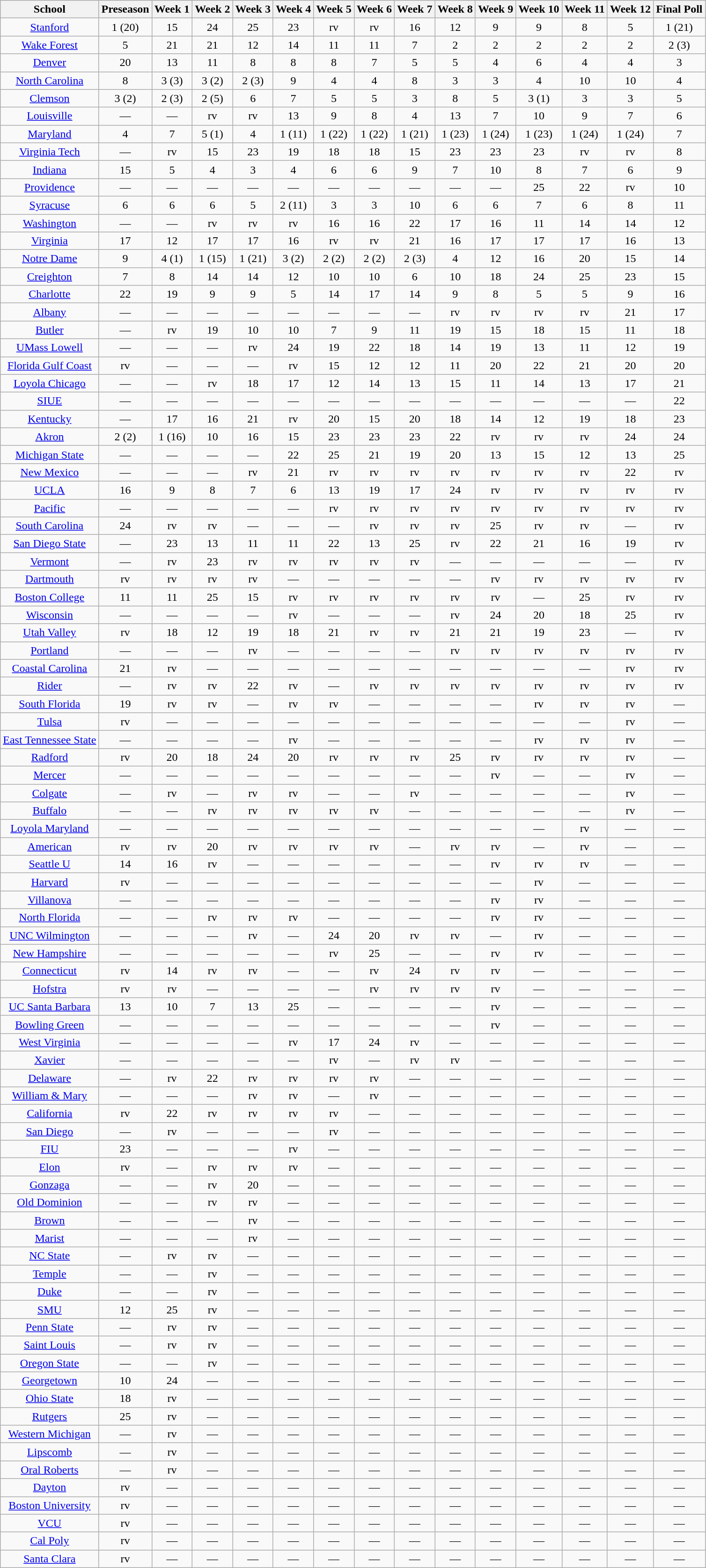<table class="wikitable" style="text-align: center; width 100%;">
<tr>
<th>School</th>
<th>Preseason</th>
<th>Week 1</th>
<th>Week 2</th>
<th>Week 3</th>
<th>Week 4</th>
<th>Week 5</th>
<th>Week 6</th>
<th>Week 7</th>
<th>Week 8</th>
<th>Week 9</th>
<th>Week 10</th>
<th>Week 11</th>
<th>Week 12</th>
<th>Final Poll</th>
</tr>
<tr>
<td><a href='#'>Stanford</a></td>
<td>1 (20)</td>
<td>15</td>
<td>24</td>
<td>25</td>
<td>23</td>
<td>rv</td>
<td>rv</td>
<td>16</td>
<td>12</td>
<td>9</td>
<td>9</td>
<td>8</td>
<td>5</td>
<td>1 (21)</td>
</tr>
<tr>
<td><a href='#'>Wake Forest</a></td>
<td>5</td>
<td>21</td>
<td>21</td>
<td>12</td>
<td>14</td>
<td>11</td>
<td>11</td>
<td>7</td>
<td>2</td>
<td>2</td>
<td>2</td>
<td>2</td>
<td>2</td>
<td>2 (3)</td>
</tr>
<tr>
<td><a href='#'>Denver</a></td>
<td>20</td>
<td>13</td>
<td>11</td>
<td>8</td>
<td>8</td>
<td>8</td>
<td>7</td>
<td>5</td>
<td>5</td>
<td>4</td>
<td>6</td>
<td>4</td>
<td>4</td>
<td>3</td>
</tr>
<tr>
<td><a href='#'>North Carolina</a></td>
<td>8</td>
<td>3 (3)</td>
<td>3 (2)</td>
<td>2 (3)</td>
<td>9</td>
<td>4</td>
<td>4</td>
<td>8</td>
<td>3</td>
<td>3</td>
<td>4</td>
<td>10</td>
<td>10</td>
<td>4</td>
</tr>
<tr>
<td><a href='#'>Clemson</a></td>
<td>3 (2)</td>
<td>2 (3)</td>
<td>2 (5)</td>
<td>6</td>
<td>7</td>
<td>5</td>
<td>5</td>
<td>3</td>
<td>8</td>
<td>5</td>
<td>3 (1)</td>
<td>3</td>
<td>3</td>
<td>5</td>
</tr>
<tr>
<td><a href='#'>Louisville</a></td>
<td>—</td>
<td>—</td>
<td>rv</td>
<td>rv</td>
<td>13</td>
<td>9</td>
<td>8</td>
<td>4</td>
<td>13</td>
<td>7</td>
<td>10</td>
<td>9</td>
<td>7</td>
<td>6</td>
</tr>
<tr>
<td><a href='#'>Maryland</a></td>
<td>4</td>
<td>7</td>
<td>5 (1)</td>
<td>4</td>
<td>1 (11)</td>
<td>1 (22)</td>
<td>1 (22)</td>
<td>1 (21)</td>
<td>1 (23)</td>
<td>1 (24)</td>
<td>1 (23)</td>
<td>1 (24)</td>
<td>1 (24)</td>
<td>7</td>
</tr>
<tr>
<td><a href='#'>Virginia Tech</a></td>
<td>—</td>
<td>rv</td>
<td>15</td>
<td>23</td>
<td>19</td>
<td>18</td>
<td>18</td>
<td>15</td>
<td>23</td>
<td>23</td>
<td>23</td>
<td>rv</td>
<td>rv</td>
<td>8</td>
</tr>
<tr>
<td><a href='#'>Indiana</a></td>
<td>15</td>
<td>5</td>
<td>4</td>
<td>3</td>
<td>4</td>
<td>6</td>
<td>6</td>
<td>9</td>
<td>7</td>
<td>10</td>
<td>8</td>
<td>7</td>
<td>6</td>
<td>9</td>
</tr>
<tr>
<td><a href='#'>Providence</a></td>
<td>—</td>
<td>—</td>
<td>—</td>
<td>—</td>
<td>—</td>
<td>—</td>
<td>—</td>
<td>—</td>
<td>—</td>
<td>—</td>
<td>25</td>
<td>22</td>
<td>rv</td>
<td>10</td>
</tr>
<tr>
<td><a href='#'>Syracuse</a></td>
<td>6</td>
<td>6</td>
<td>6</td>
<td>5</td>
<td>2 (11)</td>
<td>3</td>
<td>3</td>
<td>10</td>
<td>6</td>
<td>6</td>
<td>7</td>
<td>6</td>
<td>8</td>
<td>11</td>
</tr>
<tr>
<td><a href='#'>Washington</a></td>
<td>—</td>
<td>—</td>
<td>rv</td>
<td>rv</td>
<td>rv</td>
<td>16</td>
<td>16</td>
<td>22</td>
<td>17</td>
<td>16</td>
<td>11</td>
<td>14</td>
<td>14</td>
<td>12</td>
</tr>
<tr>
<td><a href='#'>Virginia</a></td>
<td>17</td>
<td>12</td>
<td>17</td>
<td>17</td>
<td>16</td>
<td>rv</td>
<td>rv</td>
<td>21</td>
<td>16</td>
<td>17</td>
<td>17</td>
<td>17</td>
<td>16</td>
<td>13</td>
</tr>
<tr>
<td><a href='#'>Notre Dame</a></td>
<td>9</td>
<td>4 (1)</td>
<td>1 (15)</td>
<td>1 (21)</td>
<td>3 (2)</td>
<td>2 (2)</td>
<td>2 (2)</td>
<td>2 (3)</td>
<td>4</td>
<td>12</td>
<td>16</td>
<td>20</td>
<td>15</td>
<td>14</td>
</tr>
<tr>
<td><a href='#'>Creighton</a></td>
<td>7</td>
<td>8</td>
<td>14</td>
<td>14</td>
<td>12</td>
<td>10</td>
<td>10</td>
<td>6</td>
<td>10</td>
<td>18</td>
<td>24</td>
<td>25</td>
<td>23</td>
<td>15</td>
</tr>
<tr>
<td><a href='#'>Charlotte</a></td>
<td>22</td>
<td>19</td>
<td>9</td>
<td>9</td>
<td>5</td>
<td>14</td>
<td>17</td>
<td>14</td>
<td>9</td>
<td>8</td>
<td>5</td>
<td>5</td>
<td>9</td>
<td>16</td>
</tr>
<tr>
<td><a href='#'>Albany</a></td>
<td>—</td>
<td>—</td>
<td>—</td>
<td>—</td>
<td>—</td>
<td>—</td>
<td>—</td>
<td>—</td>
<td>rv</td>
<td>rv</td>
<td>rv</td>
<td>rv</td>
<td>21</td>
<td>17</td>
</tr>
<tr>
<td><a href='#'>Butler</a></td>
<td>—</td>
<td>rv</td>
<td>19</td>
<td>10</td>
<td>10</td>
<td>7</td>
<td>9</td>
<td>11</td>
<td>19</td>
<td>15</td>
<td>18</td>
<td>15</td>
<td>11</td>
<td>18</td>
</tr>
<tr>
<td><a href='#'>UMass Lowell</a></td>
<td>—</td>
<td>—</td>
<td>—</td>
<td>rv</td>
<td>24</td>
<td>19</td>
<td>22</td>
<td>18</td>
<td>14</td>
<td>19</td>
<td>13</td>
<td>11</td>
<td>12</td>
<td>19</td>
</tr>
<tr>
<td><a href='#'>Florida Gulf Coast</a></td>
<td>rv</td>
<td>—</td>
<td>—</td>
<td>—</td>
<td>rv</td>
<td>15</td>
<td>12</td>
<td>12</td>
<td>11</td>
<td>20</td>
<td>22</td>
<td>21</td>
<td>20</td>
<td>20</td>
</tr>
<tr>
<td><a href='#'>Loyola Chicago</a></td>
<td>—</td>
<td>—</td>
<td>rv</td>
<td>18</td>
<td>17</td>
<td>12</td>
<td>14</td>
<td>13</td>
<td>15</td>
<td>11</td>
<td>14</td>
<td>13</td>
<td>17</td>
<td>21</td>
</tr>
<tr>
<td><a href='#'>SIUE</a></td>
<td>—</td>
<td>—</td>
<td>—</td>
<td>—</td>
<td>—</td>
<td>—</td>
<td>—</td>
<td>—</td>
<td>—</td>
<td>—</td>
<td>—</td>
<td>—</td>
<td>—</td>
<td>22</td>
</tr>
<tr>
<td><a href='#'>Kentucky</a></td>
<td>—</td>
<td>17</td>
<td>16</td>
<td>21</td>
<td>rv</td>
<td>20</td>
<td>15</td>
<td>20</td>
<td>18</td>
<td>14</td>
<td>12</td>
<td>19</td>
<td>18</td>
<td>23</td>
</tr>
<tr>
<td><a href='#'>Akron</a></td>
<td>2 (2)</td>
<td>1 (16)</td>
<td>10</td>
<td>16</td>
<td>15</td>
<td>23</td>
<td>23</td>
<td>23</td>
<td>22</td>
<td>rv</td>
<td>rv</td>
<td>rv</td>
<td>24</td>
<td>24</td>
</tr>
<tr>
<td><a href='#'>Michigan State</a></td>
<td>—</td>
<td>—</td>
<td>—</td>
<td>—</td>
<td>22</td>
<td>25</td>
<td>21</td>
<td>19</td>
<td>20</td>
<td>13</td>
<td>15</td>
<td>12</td>
<td>13</td>
<td>25</td>
</tr>
<tr>
<td><a href='#'>New Mexico</a></td>
<td>—</td>
<td>—</td>
<td>—</td>
<td>rv</td>
<td>21</td>
<td>rv</td>
<td>rv</td>
<td>rv</td>
<td>rv</td>
<td>rv</td>
<td>rv</td>
<td>rv</td>
<td>22</td>
<td>rv</td>
</tr>
<tr>
<td><a href='#'>UCLA</a></td>
<td>16</td>
<td>9</td>
<td>8</td>
<td>7</td>
<td>6</td>
<td>13</td>
<td>19</td>
<td>17</td>
<td>24</td>
<td>rv</td>
<td>rv</td>
<td>rv</td>
<td>rv</td>
<td>rv</td>
</tr>
<tr>
<td><a href='#'>Pacific</a></td>
<td>—</td>
<td>—</td>
<td>—</td>
<td>—</td>
<td>—</td>
<td>rv</td>
<td>rv</td>
<td>rv</td>
<td>rv</td>
<td>rv</td>
<td>rv</td>
<td>rv</td>
<td>rv</td>
<td>rv</td>
</tr>
<tr>
<td><a href='#'>South Carolina</a></td>
<td>24</td>
<td>rv</td>
<td>rv</td>
<td>—</td>
<td>—</td>
<td>—</td>
<td>rv</td>
<td>rv</td>
<td>rv</td>
<td>25</td>
<td>rv</td>
<td>rv</td>
<td>—</td>
<td>rv</td>
</tr>
<tr>
<td><a href='#'>San Diego State</a></td>
<td>—</td>
<td>23</td>
<td>13</td>
<td>11</td>
<td>11</td>
<td>22</td>
<td>13</td>
<td>25</td>
<td>rv</td>
<td>22</td>
<td>21</td>
<td>16</td>
<td>19</td>
<td>rv</td>
</tr>
<tr>
<td><a href='#'>Vermont</a></td>
<td>—</td>
<td>rv</td>
<td>23</td>
<td>rv</td>
<td>rv</td>
<td>rv</td>
<td>rv</td>
<td>rv</td>
<td>—</td>
<td>—</td>
<td>—</td>
<td>—</td>
<td>—</td>
<td>rv</td>
</tr>
<tr>
<td><a href='#'>Dartmouth</a></td>
<td>rv</td>
<td>rv</td>
<td>rv</td>
<td>rv</td>
<td>—</td>
<td>—</td>
<td>—</td>
<td>—</td>
<td>—</td>
<td>rv</td>
<td>rv</td>
<td>rv</td>
<td>rv</td>
<td>rv</td>
</tr>
<tr>
<td><a href='#'>Boston College</a></td>
<td>11</td>
<td>11</td>
<td>25</td>
<td>15</td>
<td>rv</td>
<td>rv</td>
<td>rv</td>
<td>rv</td>
<td>rv</td>
<td>rv</td>
<td>—</td>
<td>25</td>
<td>rv</td>
<td>rv</td>
</tr>
<tr>
<td><a href='#'>Wisconsin</a></td>
<td>—</td>
<td>—</td>
<td>—</td>
<td>—</td>
<td>rv</td>
<td>—</td>
<td>—</td>
<td>—</td>
<td>rv</td>
<td>24</td>
<td>20</td>
<td>18</td>
<td>25</td>
<td>rv</td>
</tr>
<tr>
<td><a href='#'>Utah Valley</a></td>
<td>rv</td>
<td>18</td>
<td>12</td>
<td>19</td>
<td>18</td>
<td>21</td>
<td>rv</td>
<td>rv</td>
<td>21</td>
<td>21</td>
<td>19</td>
<td>23</td>
<td>—</td>
<td>rv</td>
</tr>
<tr>
<td><a href='#'>Portland</a></td>
<td>—</td>
<td>—</td>
<td>—</td>
<td>rv</td>
<td>—</td>
<td>—</td>
<td>—</td>
<td>—</td>
<td>rv</td>
<td>rv</td>
<td>rv</td>
<td>rv</td>
<td>rv</td>
<td>rv</td>
</tr>
<tr>
<td><a href='#'>Coastal Carolina</a></td>
<td>21</td>
<td>rv</td>
<td>—</td>
<td>—</td>
<td>—</td>
<td>—</td>
<td>—</td>
<td>—</td>
<td>—</td>
<td>—</td>
<td>—</td>
<td>—</td>
<td>rv</td>
<td>rv</td>
</tr>
<tr>
<td><a href='#'>Rider</a></td>
<td>—</td>
<td>rv</td>
<td>rv</td>
<td>22</td>
<td>rv</td>
<td>—</td>
<td>rv</td>
<td>rv</td>
<td>rv</td>
<td>rv</td>
<td>rv</td>
<td>rv</td>
<td>rv</td>
<td>rv</td>
</tr>
<tr>
<td><a href='#'>South Florida</a></td>
<td>19</td>
<td>rv</td>
<td>rv</td>
<td>—</td>
<td>rv</td>
<td>rv</td>
<td>—</td>
<td>—</td>
<td>—</td>
<td>—</td>
<td>rv</td>
<td>rv</td>
<td>rv</td>
<td>—</td>
</tr>
<tr>
<td><a href='#'>Tulsa</a></td>
<td>rv</td>
<td>—</td>
<td>—</td>
<td>—</td>
<td>—</td>
<td>—</td>
<td>—</td>
<td>—</td>
<td>—</td>
<td>—</td>
<td>—</td>
<td>—</td>
<td>rv</td>
<td>—</td>
</tr>
<tr>
<td><a href='#'>East Tennessee State</a></td>
<td>—</td>
<td>—</td>
<td>—</td>
<td>—</td>
<td>rv</td>
<td>—</td>
<td>—</td>
<td>—</td>
<td>—</td>
<td>—</td>
<td>rv</td>
<td>rv</td>
<td>rv</td>
<td>—</td>
</tr>
<tr>
<td><a href='#'>Radford</a></td>
<td>rv</td>
<td>20</td>
<td>18</td>
<td>24</td>
<td>20</td>
<td>rv</td>
<td>rv</td>
<td>rv</td>
<td>25</td>
<td>rv</td>
<td>rv</td>
<td>rv</td>
<td>rv</td>
<td>—</td>
</tr>
<tr>
<td><a href='#'>Mercer</a></td>
<td>—</td>
<td>—</td>
<td>—</td>
<td>—</td>
<td>—</td>
<td>—</td>
<td>—</td>
<td>—</td>
<td>—</td>
<td>rv</td>
<td>—</td>
<td>—</td>
<td>rv</td>
<td>—</td>
</tr>
<tr>
<td><a href='#'>Colgate</a></td>
<td>—</td>
<td>rv</td>
<td>—</td>
<td>rv</td>
<td>rv</td>
<td>—</td>
<td>—</td>
<td>rv</td>
<td>—</td>
<td>—</td>
<td>—</td>
<td>—</td>
<td>rv</td>
<td>—</td>
</tr>
<tr>
<td><a href='#'>Buffalo</a></td>
<td>—</td>
<td>—</td>
<td>rv</td>
<td>rv</td>
<td>rv</td>
<td>rv</td>
<td>rv</td>
<td>—</td>
<td>—</td>
<td>—</td>
<td>—</td>
<td>—</td>
<td>rv</td>
<td>—</td>
</tr>
<tr>
<td><a href='#'>Loyola Maryland</a></td>
<td>—</td>
<td>—</td>
<td>—</td>
<td>—</td>
<td>—</td>
<td>—</td>
<td>—</td>
<td>—</td>
<td>—</td>
<td>—</td>
<td>—</td>
<td>rv</td>
<td>—</td>
<td>—</td>
</tr>
<tr>
<td><a href='#'>American</a></td>
<td>rv</td>
<td>rv</td>
<td>20</td>
<td>rv</td>
<td>rv</td>
<td>rv</td>
<td>rv</td>
<td>—</td>
<td>rv</td>
<td>rv</td>
<td>—</td>
<td>rv</td>
<td>—</td>
<td>—</td>
</tr>
<tr>
<td><a href='#'>Seattle U</a></td>
<td>14</td>
<td>16</td>
<td>rv</td>
<td>—</td>
<td>—</td>
<td>—</td>
<td>—</td>
<td>—</td>
<td>—</td>
<td>rv</td>
<td>rv</td>
<td>rv</td>
<td>—</td>
<td>—</td>
</tr>
<tr>
<td><a href='#'>Harvard</a></td>
<td>rv</td>
<td>—</td>
<td>—</td>
<td>—</td>
<td>—</td>
<td>—</td>
<td>—</td>
<td>—</td>
<td>—</td>
<td>—</td>
<td>rv</td>
<td>—</td>
<td>—</td>
<td>—</td>
</tr>
<tr>
<td><a href='#'>Villanova</a></td>
<td>—</td>
<td>—</td>
<td>—</td>
<td>—</td>
<td>—</td>
<td>—</td>
<td>—</td>
<td>—</td>
<td>—</td>
<td>rv</td>
<td>rv</td>
<td>—</td>
<td>—</td>
<td>—</td>
</tr>
<tr>
<td><a href='#'>North Florida</a></td>
<td>—</td>
<td>—</td>
<td>rv</td>
<td>rv</td>
<td>rv</td>
<td>—</td>
<td>—</td>
<td>—</td>
<td>—</td>
<td>rv</td>
<td>rv</td>
<td>—</td>
<td>—</td>
<td>—</td>
</tr>
<tr>
<td><a href='#'>UNC Wilmington</a></td>
<td>—</td>
<td>—</td>
<td>—</td>
<td>rv</td>
<td>—</td>
<td>24</td>
<td>20</td>
<td>rv</td>
<td>rv</td>
<td>—</td>
<td>rv</td>
<td>—</td>
<td>—</td>
<td>—</td>
</tr>
<tr>
<td><a href='#'>New Hampshire</a></td>
<td>—</td>
<td>—</td>
<td>—</td>
<td>—</td>
<td>—</td>
<td>rv</td>
<td>25</td>
<td>—</td>
<td>—</td>
<td>rv</td>
<td>rv</td>
<td>—</td>
<td>—</td>
<td>—</td>
</tr>
<tr>
<td><a href='#'>Connecticut</a></td>
<td>rv</td>
<td>14</td>
<td>rv</td>
<td>rv</td>
<td>—</td>
<td>—</td>
<td>rv</td>
<td>24</td>
<td>rv</td>
<td>rv</td>
<td>—</td>
<td>—</td>
<td>—</td>
<td>—</td>
</tr>
<tr>
<td><a href='#'>Hofstra</a></td>
<td>rv</td>
<td>rv</td>
<td>—</td>
<td>—</td>
<td>—</td>
<td>—</td>
<td>rv</td>
<td>rv</td>
<td>rv</td>
<td>rv</td>
<td>—</td>
<td>—</td>
<td>—</td>
<td>—</td>
</tr>
<tr>
<td><a href='#'>UC Santa Barbara</a></td>
<td>13</td>
<td>10</td>
<td>7</td>
<td>13</td>
<td>25</td>
<td>—</td>
<td>—</td>
<td>—</td>
<td>—</td>
<td>rv</td>
<td>—</td>
<td>—</td>
<td>—</td>
<td>—</td>
</tr>
<tr>
<td><a href='#'>Bowling Green</a></td>
<td>—</td>
<td>—</td>
<td>—</td>
<td>—</td>
<td>—</td>
<td>—</td>
<td>—</td>
<td>—</td>
<td>—</td>
<td>rv</td>
<td>—</td>
<td>—</td>
<td>—</td>
<td>—</td>
</tr>
<tr>
<td><a href='#'>West Virginia</a></td>
<td>—</td>
<td>—</td>
<td>—</td>
<td>—</td>
<td>rv</td>
<td>17</td>
<td>24</td>
<td>rv</td>
<td>—</td>
<td>—</td>
<td>—</td>
<td>—</td>
<td>—</td>
<td>—</td>
</tr>
<tr>
<td><a href='#'>Xavier</a></td>
<td>—</td>
<td>—</td>
<td>—</td>
<td>—</td>
<td>—</td>
<td>rv</td>
<td>—</td>
<td>rv</td>
<td>rv</td>
<td>—</td>
<td>—</td>
<td>—</td>
<td>—</td>
<td>—</td>
</tr>
<tr>
<td><a href='#'>Delaware</a></td>
<td>—</td>
<td>rv</td>
<td>22</td>
<td>rv</td>
<td>rv</td>
<td>rv</td>
<td>rv</td>
<td>—</td>
<td>—</td>
<td>—</td>
<td>—</td>
<td>—</td>
<td>—</td>
<td>—</td>
</tr>
<tr>
<td><a href='#'>William & Mary</a></td>
<td>—</td>
<td>—</td>
<td>—</td>
<td>rv</td>
<td>rv</td>
<td>—</td>
<td>rv</td>
<td>—</td>
<td>—</td>
<td>—</td>
<td>—</td>
<td>—</td>
<td>—</td>
<td>—</td>
</tr>
<tr>
<td><a href='#'>California</a></td>
<td>rv</td>
<td>22</td>
<td>rv</td>
<td>rv</td>
<td>rv</td>
<td>rv</td>
<td>—</td>
<td>—</td>
<td>—</td>
<td>—</td>
<td>—</td>
<td>—</td>
<td>—</td>
<td>—</td>
</tr>
<tr>
<td><a href='#'>San Diego</a></td>
<td>—</td>
<td>rv</td>
<td>—</td>
<td>—</td>
<td>—</td>
<td>rv</td>
<td>—</td>
<td>—</td>
<td>—</td>
<td>—</td>
<td>—</td>
<td>—</td>
<td>—</td>
<td>—</td>
</tr>
<tr>
<td><a href='#'>FIU</a></td>
<td>23</td>
<td>—</td>
<td>—</td>
<td>—</td>
<td>rv</td>
<td>—</td>
<td>—</td>
<td>—</td>
<td>—</td>
<td>—</td>
<td>—</td>
<td>—</td>
<td>—</td>
<td>—</td>
</tr>
<tr>
<td><a href='#'>Elon</a></td>
<td>rv</td>
<td>—</td>
<td>rv</td>
<td>rv</td>
<td>rv</td>
<td>—</td>
<td>—</td>
<td>—</td>
<td>—</td>
<td>—</td>
<td>—</td>
<td>—</td>
<td>—</td>
<td>—</td>
</tr>
<tr>
<td><a href='#'>Gonzaga</a></td>
<td>—</td>
<td>—</td>
<td>rv</td>
<td>20</td>
<td>—</td>
<td>—</td>
<td>—</td>
<td>—</td>
<td>—</td>
<td>—</td>
<td>—</td>
<td>—</td>
<td>—</td>
<td>—</td>
</tr>
<tr>
<td><a href='#'>Old Dominion</a></td>
<td>—</td>
<td>—</td>
<td>rv</td>
<td>rv</td>
<td>—</td>
<td>—</td>
<td>—</td>
<td>—</td>
<td>—</td>
<td>—</td>
<td>—</td>
<td>—</td>
<td>—</td>
<td>—</td>
</tr>
<tr>
<td><a href='#'>Brown</a></td>
<td>—</td>
<td>—</td>
<td>—</td>
<td>rv</td>
<td>—</td>
<td>—</td>
<td>—</td>
<td>—</td>
<td>—</td>
<td>—</td>
<td>—</td>
<td>—</td>
<td>—</td>
<td>—</td>
</tr>
<tr>
<td><a href='#'>Marist</a></td>
<td>—</td>
<td>—</td>
<td>—</td>
<td>rv</td>
<td>—</td>
<td>—</td>
<td>—</td>
<td>—</td>
<td>—</td>
<td>—</td>
<td>—</td>
<td>—</td>
<td>—</td>
<td>—</td>
</tr>
<tr>
<td><a href='#'>NC State</a></td>
<td>—</td>
<td>rv</td>
<td>rv</td>
<td>—</td>
<td>—</td>
<td>—</td>
<td>—</td>
<td>—</td>
<td>—</td>
<td>—</td>
<td>—</td>
<td>—</td>
<td>—</td>
<td>—</td>
</tr>
<tr>
<td><a href='#'>Temple</a></td>
<td>—</td>
<td>—</td>
<td>rv</td>
<td>—</td>
<td>—</td>
<td>—</td>
<td>—</td>
<td>—</td>
<td>—</td>
<td>—</td>
<td>—</td>
<td>—</td>
<td>—</td>
<td>—</td>
</tr>
<tr>
<td><a href='#'>Duke</a></td>
<td>—</td>
<td>—</td>
<td>rv</td>
<td>—</td>
<td>—</td>
<td>—</td>
<td>—</td>
<td>—</td>
<td>—</td>
<td>—</td>
<td>—</td>
<td>—</td>
<td>—</td>
<td>—</td>
</tr>
<tr>
<td><a href='#'>SMU</a></td>
<td>12</td>
<td>25</td>
<td>rv</td>
<td>—</td>
<td>—</td>
<td>—</td>
<td>—</td>
<td>—</td>
<td>—</td>
<td>—</td>
<td>—</td>
<td>—</td>
<td>—</td>
<td>—</td>
</tr>
<tr>
<td><a href='#'>Penn State</a></td>
<td>—</td>
<td>rv</td>
<td>rv</td>
<td>—</td>
<td>—</td>
<td>—</td>
<td>—</td>
<td>—</td>
<td>—</td>
<td>—</td>
<td>—</td>
<td>—</td>
<td>—</td>
<td>—</td>
</tr>
<tr>
<td><a href='#'>Saint Louis</a></td>
<td>—</td>
<td>rv</td>
<td>rv</td>
<td>—</td>
<td>—</td>
<td>—</td>
<td>—</td>
<td>—</td>
<td>—</td>
<td>—</td>
<td>—</td>
<td>—</td>
<td>—</td>
<td>—</td>
</tr>
<tr>
<td><a href='#'>Oregon State</a></td>
<td>—</td>
<td>—</td>
<td>rv</td>
<td>—</td>
<td>—</td>
<td>—</td>
<td>—</td>
<td>—</td>
<td>—</td>
<td>—</td>
<td>—</td>
<td>—</td>
<td>—</td>
<td>—</td>
</tr>
<tr>
<td><a href='#'>Georgetown</a></td>
<td>10</td>
<td>24</td>
<td>—</td>
<td>—</td>
<td>—</td>
<td>—</td>
<td>—</td>
<td>—</td>
<td>—</td>
<td>—</td>
<td>—</td>
<td>—</td>
<td>—</td>
<td>—</td>
</tr>
<tr>
<td><a href='#'>Ohio State</a></td>
<td>18</td>
<td>rv</td>
<td>—</td>
<td>—</td>
<td>—</td>
<td>—</td>
<td>—</td>
<td>—</td>
<td>—</td>
<td>—</td>
<td>—</td>
<td>—</td>
<td>—</td>
<td>—</td>
</tr>
<tr>
<td><a href='#'>Rutgers</a></td>
<td>25</td>
<td>rv</td>
<td>—</td>
<td>—</td>
<td>—</td>
<td>—</td>
<td>—</td>
<td>—</td>
<td>—</td>
<td>—</td>
<td>—</td>
<td>—</td>
<td>—</td>
<td>—</td>
</tr>
<tr>
<td><a href='#'>Western Michigan</a></td>
<td>—</td>
<td>rv</td>
<td>—</td>
<td>—</td>
<td>—</td>
<td>—</td>
<td>—</td>
<td>—</td>
<td>—</td>
<td>—</td>
<td>—</td>
<td>—</td>
<td>—</td>
<td>—</td>
</tr>
<tr>
<td><a href='#'>Lipscomb</a></td>
<td>—</td>
<td>rv</td>
<td>—</td>
<td>—</td>
<td>—</td>
<td>—</td>
<td>—</td>
<td>—</td>
<td>—</td>
<td>—</td>
<td>—</td>
<td>—</td>
<td>—</td>
<td>—</td>
</tr>
<tr>
<td><a href='#'>Oral Roberts</a></td>
<td>—</td>
<td>rv</td>
<td>—</td>
<td>—</td>
<td>—</td>
<td>—</td>
<td>—</td>
<td>—</td>
<td>—</td>
<td>—</td>
<td>—</td>
<td>—</td>
<td>—</td>
<td>—</td>
</tr>
<tr>
<td><a href='#'>Dayton</a></td>
<td>rv</td>
<td>—</td>
<td>—</td>
<td>—</td>
<td>—</td>
<td>—</td>
<td>—</td>
<td>—</td>
<td>—</td>
<td>—</td>
<td>—</td>
<td>—</td>
<td>—</td>
<td>—</td>
</tr>
<tr>
<td><a href='#'>Boston University</a></td>
<td>rv</td>
<td>—</td>
<td>—</td>
<td>—</td>
<td>—</td>
<td>—</td>
<td>—</td>
<td>—</td>
<td>—</td>
<td>—</td>
<td>—</td>
<td>—</td>
<td>—</td>
<td>—</td>
</tr>
<tr>
<td><a href='#'>VCU</a></td>
<td>rv</td>
<td>—</td>
<td>—</td>
<td>—</td>
<td>—</td>
<td>—</td>
<td>—</td>
<td>—</td>
<td>—</td>
<td>—</td>
<td>—</td>
<td>—</td>
<td>—</td>
<td>—</td>
</tr>
<tr>
<td><a href='#'>Cal Poly</a></td>
<td>rv</td>
<td>—</td>
<td>—</td>
<td>—</td>
<td>—</td>
<td>—</td>
<td>—</td>
<td>—</td>
<td>—</td>
<td>—</td>
<td>—</td>
<td>—</td>
<td>—</td>
<td>—</td>
</tr>
<tr>
<td><a href='#'>Santa Clara</a></td>
<td>rv</td>
<td>—</td>
<td>—</td>
<td>—</td>
<td>—</td>
<td>—</td>
<td>—</td>
<td>—</td>
<td>—</td>
<td>—</td>
<td>—</td>
<td>—</td>
<td>—</td>
<td>—</td>
</tr>
</table>
